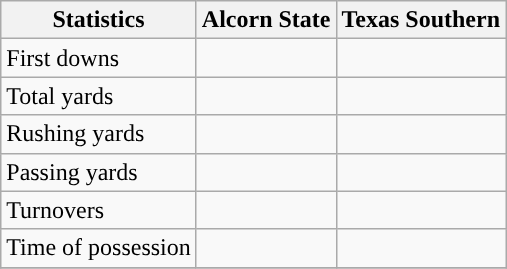<table class="wikitable">
<tr>
<th>Statistics</th>
<th>Alcorn State</th>
<th>Texas Southern</th>
</tr>
<tr>
<td>First downs</td>
<td> </td>
<td> </td>
</tr>
<tr>
<td>Total yards</td>
<td> </td>
<td> </td>
</tr>
<tr>
<td>Rushing yards</td>
<td> </td>
<td> </td>
</tr>
<tr>
<td>Passing yards</td>
<td> </td>
<td> </td>
</tr>
<tr>
<td>Turnovers</td>
<td> </td>
<td> </td>
</tr>
<tr>
<td>Time of possession</td>
<td> </td>
<td> </td>
</tr>
<tr>
</tr>
</table>
